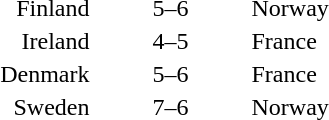<table style="text-align:center">
<tr>
<th width=200></th>
<th width=100></th>
<th width=200></th>
</tr>
<tr>
<td align=right>Finland </td>
<td>5–6</td>
<td align=left> Norway</td>
</tr>
<tr>
<td align=right>Ireland </td>
<td>4–5</td>
<td align=left> France</td>
</tr>
<tr>
<td align=right>Denmark </td>
<td>5–6</td>
<td align=left> France</td>
</tr>
<tr>
<td align=right>Sweden </td>
<td>7–6</td>
<td align=left> Norway</td>
</tr>
</table>
